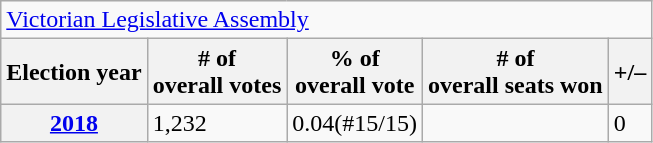<table class=wikitable>
<tr>
<td colspan=5><a href='#'>Victorian Legislative Assembly</a></td>
</tr>
<tr>
<th>Election year</th>
<th># of<br>overall votes</th>
<th>% of<br>overall vote</th>
<th># of<br>overall seats won</th>
<th>+/–</th>
</tr>
<tr>
<th><a href='#'>2018</a></th>
<td>1,232</td>
<td>0.04(#15/15)</td>
<td></td>
<td> 0</td>
</tr>
</table>
